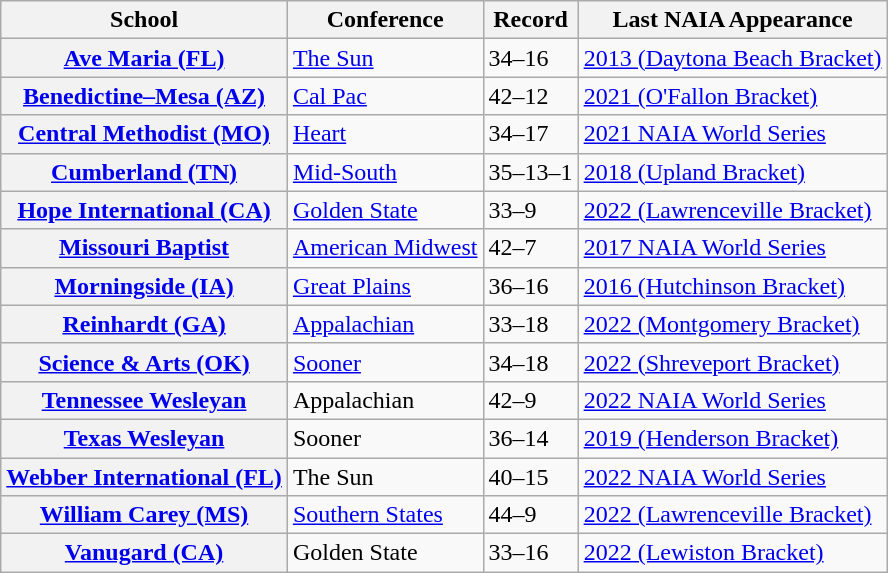<table class = "wikitable sortable plainrowheaders">
<tr>
<th>School</th>
<th>Conference</th>
<th>Record</th>
<th>Last NAIA Appearance</th>
</tr>
<tr>
<th scope="row"><a href='#'>Ave Maria (FL)</a></th>
<td><a href='#'>The Sun</a></td>
<td>34–16</td>
<td><a href='#'>2013 (Daytona Beach Bracket)</a></td>
</tr>
<tr>
<th scope="row"><a href='#'>Benedictine–Mesa (AZ)</a></th>
<td><a href='#'>Cal Pac</a></td>
<td>42–12</td>
<td><a href='#'>2021 (O'Fallon Bracket)</a></td>
</tr>
<tr>
<th scope="row"><a href='#'>Central Methodist (MO)</a></th>
<td><a href='#'>Heart</a></td>
<td>34–17</td>
<td><a href='#'>2021 NAIA World Series</a></td>
</tr>
<tr>
<th scope="row"><a href='#'>Cumberland (TN)</a></th>
<td><a href='#'>Mid-South</a></td>
<td>35–13–1</td>
<td><a href='#'>2018 (Upland Bracket)</a></td>
</tr>
<tr>
<th scope="row"><a href='#'>Hope International (CA)</a></th>
<td><a href='#'>Golden State</a></td>
<td>33–9</td>
<td><a href='#'>2022 (Lawrenceville Bracket)</a></td>
</tr>
<tr>
<th scope="row"><a href='#'>Missouri Baptist</a></th>
<td><a href='#'>American Midwest</a></td>
<td>42–7</td>
<td><a href='#'>2017 NAIA World Series</a></td>
</tr>
<tr>
<th scope="row"><a href='#'>Morningside (IA)</a></th>
<td><a href='#'>Great Plains</a></td>
<td>36–16</td>
<td><a href='#'>2016 (Hutchinson Bracket)</a></td>
</tr>
<tr>
<th scope="row"><a href='#'>Reinhardt (GA)</a></th>
<td><a href='#'>Appalachian</a></td>
<td>33–18</td>
<td><a href='#'>2022 (Montgomery Bracket)</a></td>
</tr>
<tr>
<th scope="row"><a href='#'>Science & Arts (OK)</a></th>
<td><a href='#'>Sooner</a></td>
<td>34–18</td>
<td><a href='#'>2022 (Shreveport Bracket)</a></td>
</tr>
<tr>
<th scope="row"><a href='#'>Tennessee Wesleyan</a></th>
<td>Appalachian</td>
<td>42–9</td>
<td><a href='#'>2022 NAIA World Series</a></td>
</tr>
<tr>
<th scope="row"><a href='#'>Texas Wesleyan</a></th>
<td>Sooner</td>
<td>36–14</td>
<td><a href='#'>2019 (Henderson Bracket)</a></td>
</tr>
<tr>
<th scope="row"><a href='#'>Webber International (FL)</a></th>
<td>The Sun</td>
<td>40–15</td>
<td><a href='#'>2022 NAIA World Series</a></td>
</tr>
<tr>
<th scope="row"><a href='#'>William Carey (MS)</a></th>
<td><a href='#'>Southern States</a></td>
<td>44–9</td>
<td><a href='#'>2022 (Lawrenceville Bracket)</a></td>
</tr>
<tr>
<th scope="row"><a href='#'>Vanugard (CA)</a></th>
<td>Golden State</td>
<td>33–16</td>
<td><a href='#'>2022 (Lewiston Bracket)</a></td>
</tr>
</table>
